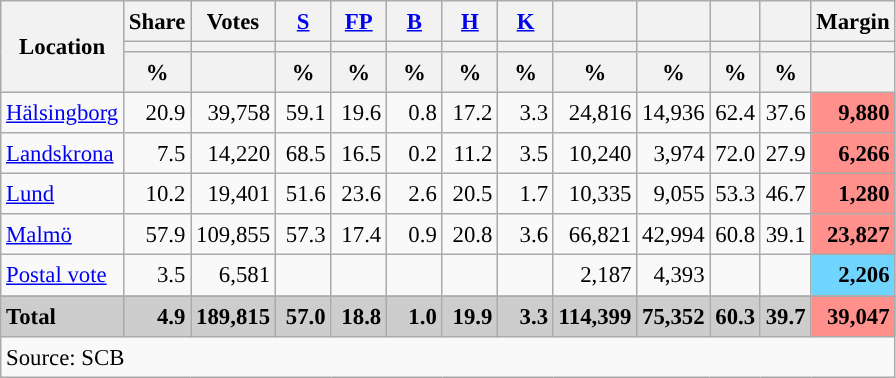<table class="wikitable sortable" style="text-align:right; font-size:95%; line-height:20px;">
<tr>
<th rowspan="3">Location</th>
<th>Share</th>
<th>Votes</th>
<th width="30px" class="unsortable"><a href='#'>S</a></th>
<th width="30px" class="unsortable"><a href='#'>FP</a></th>
<th width="30px" class="unsortable"><a href='#'>B</a></th>
<th width="30px" class="unsortable"><a href='#'>H</a></th>
<th width="30px" class="unsortable"><a href='#'>K</a></th>
<th></th>
<th></th>
<th></th>
<th></th>
<th>Margin</th>
</tr>
<tr>
<th></th>
<th></th>
<th style="background:"></th>
<th style="background:"></th>
<th style="background:"></th>
<th style="background:"></th>
<th style="background:"></th>
<th style="background:"></th>
<th style="background:"></th>
<th style="background:"></th>
<th style="background:"></th>
<th></th>
</tr>
<tr>
<th data-sort-type="number">%</th>
<th></th>
<th data-sort-type="number">%</th>
<th data-sort-type="number">%</th>
<th data-sort-type="number">%</th>
<th data-sort-type="number">%</th>
<th data-sort-type="number">%</th>
<th data-sort-type="number">%</th>
<th data-sort-type="number">%</th>
<th data-sort-type="number">%</th>
<th data-sort-type="number">%</th>
<th data-sort-type="number"></th>
</tr>
<tr>
<td align=left><a href='#'>Hälsingborg</a></td>
<td>20.9</td>
<td>39,758</td>
<td>59.1</td>
<td>19.6</td>
<td>0.8</td>
<td>17.2</td>
<td>3.3</td>
<td>24,816</td>
<td>14,936</td>
<td>62.4</td>
<td>37.6</td>
<td bgcolor=#ff908c><strong>9,880</strong></td>
</tr>
<tr>
<td align=left><a href='#'>Landskrona</a></td>
<td>7.5</td>
<td>14,220</td>
<td>68.5</td>
<td>16.5</td>
<td>0.2</td>
<td>11.2</td>
<td>3.5</td>
<td>10,240</td>
<td>3,974</td>
<td>72.0</td>
<td>27.9</td>
<td bgcolor=#ff908c><strong>6,266</strong></td>
</tr>
<tr>
<td align=left><a href='#'>Lund</a></td>
<td>10.2</td>
<td>19,401</td>
<td>51.6</td>
<td>23.6</td>
<td>2.6</td>
<td>20.5</td>
<td>1.7</td>
<td>10,335</td>
<td>9,055</td>
<td>53.3</td>
<td>46.7</td>
<td bgcolor=#ff908c><strong>1,280</strong></td>
</tr>
<tr>
<td align=left><a href='#'>Malmö</a></td>
<td>57.9</td>
<td>109,855</td>
<td>57.3</td>
<td>17.4</td>
<td>0.9</td>
<td>20.8</td>
<td>3.6</td>
<td>66,821</td>
<td>42,994</td>
<td>60.8</td>
<td>39.1</td>
<td bgcolor=#ff908c><strong>23,827</strong></td>
</tr>
<tr>
<td align=left><a href='#'>Postal vote</a></td>
<td>3.5</td>
<td>6,581</td>
<td></td>
<td></td>
<td></td>
<td></td>
<td></td>
<td>2,187</td>
<td>4,393</td>
<td></td>
<td></td>
<td bgcolor=#6fd5fe><strong>2,206</strong></td>
</tr>
<tr>
</tr>
<tr style="background:#CDCDCD;">
<td align=left><strong>Total</strong></td>
<td><strong>4.9</strong></td>
<td><strong>189,815</strong></td>
<td><strong>57.0</strong></td>
<td><strong>18.8</strong></td>
<td><strong>1.0</strong></td>
<td><strong>19.9</strong></td>
<td><strong>3.3</strong></td>
<td><strong>114,399</strong></td>
<td><strong>75,352</strong></td>
<td><strong>60.3</strong></td>
<td><strong>39.7</strong></td>
<td bgcolor=#ff908c><strong>39,047</strong></td>
</tr>
<tr>
<td align=left colspan=13>Source: SCB </td>
</tr>
</table>
